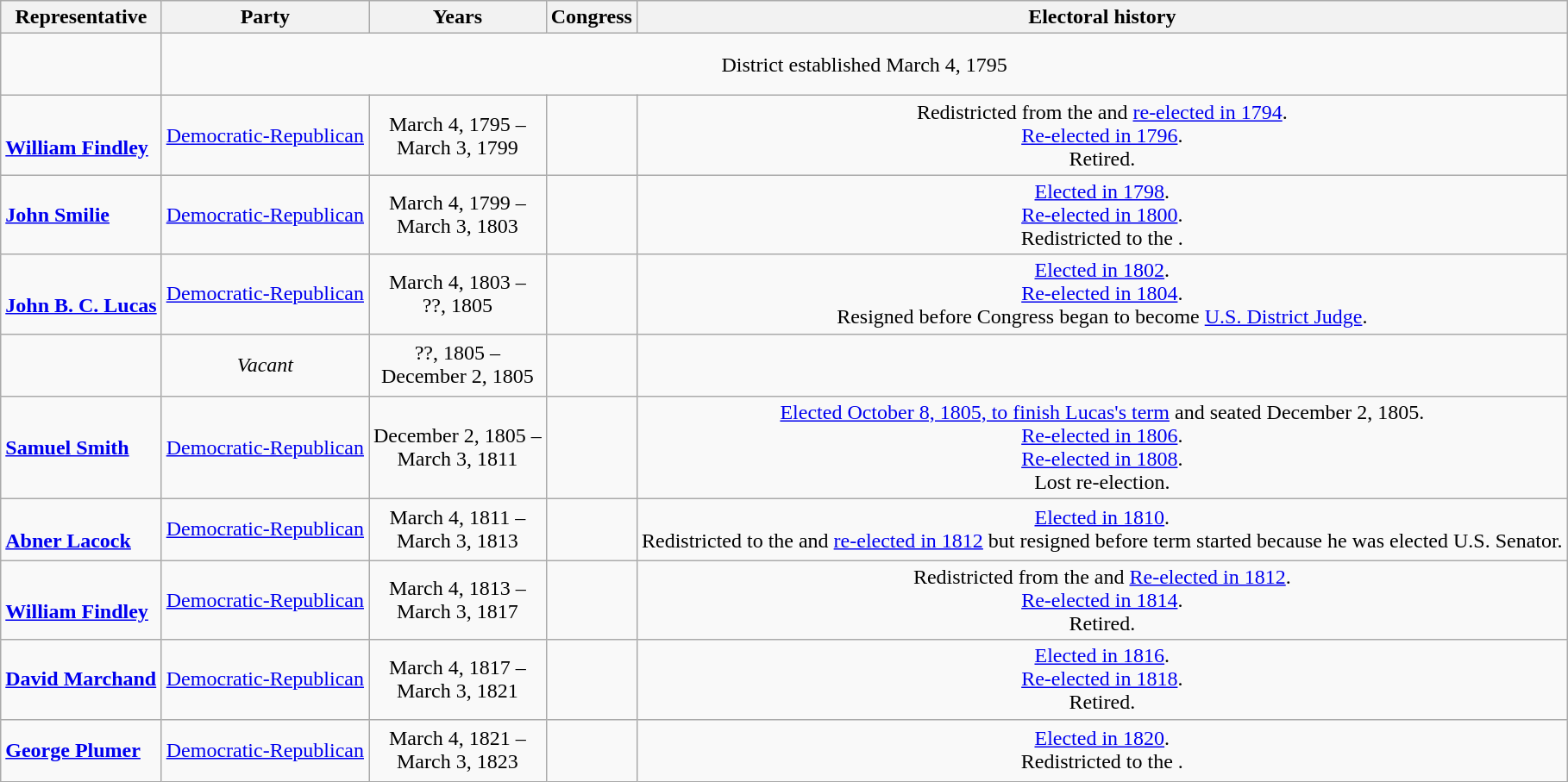<table class=wikitable style="text-align:center">
<tr valign=bottom>
<th>Representative</th>
<th>Party</th>
<th>Years</th>
<th>Congress</th>
<th>Electoral history</th>
</tr>
<tr style="height:3em">
<td></td>
<td colspan="4">District established March 4, 1795</td>
</tr>
<tr style="height:3em">
<td align="left"><br><strong><a href='#'>William Findley</a></strong><br></td>
<td><a href='#'>Democratic-Republican</a></td>
<td nowrap="">March 4, 1795 –<br>March 3, 1799</td>
<td></td>
<td>Redistricted from the  and <a href='#'>re-elected in 1794</a>.<br><a href='#'>Re-elected in 1796</a>.<br>Retired.</td>
</tr>
<tr style="height:3em">
<td align="left"><strong><a href='#'>John Smilie</a></strong><br></td>
<td><a href='#'>Democratic-Republican</a></td>
<td nowrap="">March 4, 1799 –<br>March 3, 1803</td>
<td></td>
<td><a href='#'>Elected in 1798</a>.<br><a href='#'>Re-elected in 1800</a>.<br>Redistricted to the .</td>
</tr>
<tr style="height:3em">
<td align="left"><br><strong><a href='#'>John B. C. Lucas</a></strong><br></td>
<td><a href='#'>Democratic-Republican</a></td>
<td nowrap="">March 4, 1803 –<br>??, 1805</td>
<td></td>
<td><a href='#'>Elected in 1802</a>.<br><a href='#'>Re-elected in 1804</a>.<br>Resigned before Congress began to become <a href='#'>U.S. District Judge</a>.</td>
</tr>
<tr style="height:3em">
<td></td>
<td><em>Vacant</em></td>
<td nowrap="">??, 1805 –<br>December 2, 1805</td>
<td></td>
<td></td>
</tr>
<tr style="height:3em">
<td align="left"><strong><a href='#'>Samuel Smith</a></strong><br></td>
<td><a href='#'>Democratic-Republican</a></td>
<td nowrap="">December 2, 1805 –<br>March 3, 1811</td>
<td></td>
<td><a href='#'>Elected October 8, 1805, to finish Lucas's term</a> and seated December 2, 1805.<br><a href='#'>Re-elected in 1806</a>.<br><a href='#'>Re-elected in 1808</a>.<br>Lost re-election.</td>
</tr>
<tr style="height:3em">
<td align="left"><br><strong><a href='#'>Abner Lacock</a></strong><br></td>
<td><a href='#'>Democratic-Republican</a></td>
<td nowrap="">March 4, 1811 –<br>March 3, 1813</td>
<td></td>
<td><a href='#'>Elected in 1810</a>.<br>Redistricted to the  and <a href='#'>re-elected in 1812</a> but resigned before term started because he was elected U.S. Senator.</td>
</tr>
<tr style="height:3em">
<td align="left"><br><strong><a href='#'>William Findley</a></strong><br></td>
<td><a href='#'>Democratic-Republican</a></td>
<td nowrap="">March 4, 1813 –<br>March 3, 1817</td>
<td></td>
<td>Redistricted from the  and <a href='#'>Re-elected in 1812</a>.<br><a href='#'>Re-elected in 1814</a>.<br>Retired.</td>
</tr>
<tr style="height:3em">
<td align="left"><strong><a href='#'>David Marchand</a></strong><br></td>
<td><a href='#'>Democratic-Republican</a></td>
<td nowrap="">March 4, 1817 –<br>March 3, 1821</td>
<td></td>
<td><a href='#'>Elected in 1816</a>.<br><a href='#'>Re-elected in 1818</a>.<br>Retired.</td>
</tr>
<tr style="height:3em">
<td align="left"><strong><a href='#'>George Plumer</a></strong><br></td>
<td><a href='#'>Democratic-Republican</a></td>
<td nowrap="">March 4, 1821 –<br>March 3, 1823</td>
<td></td>
<td><a href='#'>Elected in 1820</a>.<br>Redistricted to the .</td>
</tr>
</table>
